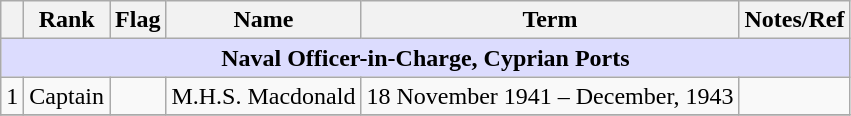<table class="wikitable">
<tr>
<th></th>
<th>Rank</th>
<th>Flag</th>
<th>Name</th>
<th>Term</th>
<th>Notes/Ref</th>
</tr>
<tr>
<td colspan="6" align="center" style="background:#dcdcfe;"><strong>Naval Officer-in-Charge, Cyprian Ports</strong></td>
</tr>
<tr>
<td>1</td>
<td>Captain</td>
<td></td>
<td>M.H.S. Macdonald</td>
<td>18 November 1941 – December, 1943</td>
<td></td>
</tr>
<tr>
</tr>
</table>
